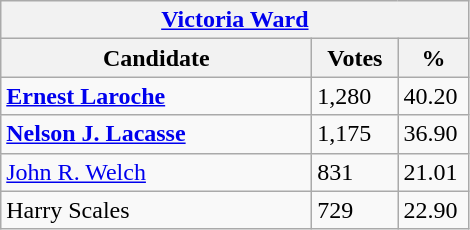<table class="wikitable">
<tr>
<th colspan="3"><a href='#'>Victoria Ward</a></th>
</tr>
<tr>
<th style="width: 200px">Candidate</th>
<th style="width: 50px">Votes</th>
<th style="width: 40px">%</th>
</tr>
<tr>
<td><strong><a href='#'>Ernest Laroche</a></strong></td>
<td>1,280</td>
<td>40.20</td>
</tr>
<tr>
<td><strong><a href='#'>Nelson J. Lacasse</a></strong></td>
<td>1,175</td>
<td>36.90</td>
</tr>
<tr>
<td><a href='#'>John R. Welch</a></td>
<td>831</td>
<td>21.01</td>
</tr>
<tr>
<td>Harry Scales</td>
<td>729</td>
<td>22.90</td>
</tr>
</table>
